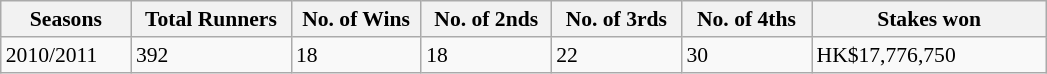<table class="wikitable sortable" style="font-size:90%;">
<tr>
<th width="80px">Seasons</th>
<th width="100px">Total Runners</th>
<th width="80px">No. of Wins</th>
<th width="80px">No. of 2nds</th>
<th width="80px">No. of 3rds</th>
<th width="80px">No. of 4ths</th>
<th width="150px">Stakes won</th>
</tr>
<tr>
<td>2010/2011</td>
<td>392</td>
<td>18</td>
<td>18</td>
<td>22</td>
<td>30</td>
<td>HK$17,776,750</td>
</tr>
</table>
